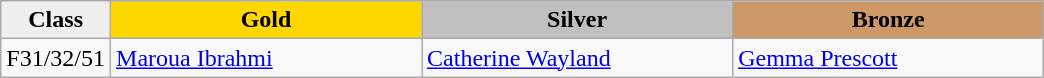<table class="wikitable" style="text-align:left">
<tr align="center">
<td bgcolor=efefef><strong>Class</strong></td>
<td width=200 bgcolor=gold><strong>Gold</strong></td>
<td width=200 bgcolor=silver><strong>Silver</strong></td>
<td width=200 bgcolor=CC9966><strong>Bronze</strong></td>
</tr>
<tr>
<td>F31/32/51</td>
<td><a href='#'>Maroua Ibrahmi</a><br><em> </em></td>
<td><a href='#'>Catherine Wayland</a><br><em> </em></td>
<td><a href='#'>Gemma Prescott</a><br><em> </em></td>
</tr>
</table>
